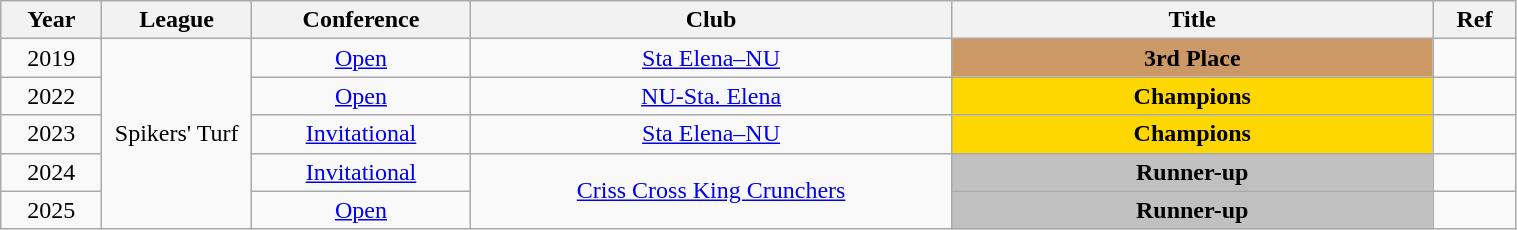<table class="wikitable sortable" style="text-align:center" width="80%">
<tr>
<th style="width:25px;" rowspan="2">Year</th>
<th style="width:50px;" rowspan="2">League</th>
<th style="width:20px;" rowspan="2">Conference</th>
<th style="width:180px;" rowspan="2">Club</th>
<th style="width:180px;" rowspan="2">Title</th>
<th style="width:25px;" rowspan="2">Ref</th>
</tr>
<tr align=center>
</tr>
<tr align=center>
<td>2019</td>
<td rowspan=5>Spikers' Turf</td>
<td><a href='#'> Open</a></td>
<td><a href='#'>Sta Elena–NU</a></td>
<td style="background:#c96;"><strong>3rd Place</strong></td>
<td></td>
</tr>
<tr align=center>
<td>2022</td>
<td><a href='#'>Open</a></td>
<td><a href='#'>NU-Sta. Elena</a></td>
<td style="background:gold"><strong>Champions</strong></td>
<td></td>
</tr>
<tr align=center>
<td>2023</td>
<td><a href='#'>Invitational</a></td>
<td><a href='#'>Sta Elena–NU</a></td>
<td style="background:gold"><strong>Champions</strong></td>
<td></td>
</tr>
<tr align=center>
<td>2024</td>
<td><a href='#'>Invitational</a></td>
<td rowspan=2><a href='#'>Criss Cross King Crunchers</a></td>
<td style="background:silver"><strong>Runner-up</strong></td>
<td></td>
</tr>
<tr>
<td>2025</td>
<td><a href='#'>Open</a></td>
<td style="background:silver;"><strong>Runner-up</strong></td>
<td></td>
</tr>
</table>
